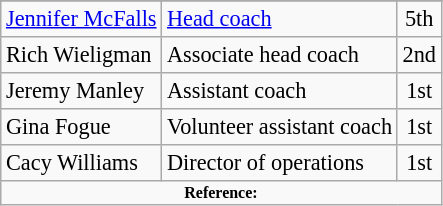<table class="wikitable" style="font-size:93%;">
<tr>
</tr>
<tr>
<td><a href='#'>Jennifer McFalls</a></td>
<td><a href='#'>Head coach</a></td>
<td align=center>5th</td>
</tr>
<tr>
<td>Rich Wieligman</td>
<td>Associate head coach</td>
<td align=center>2nd</td>
</tr>
<tr>
<td>Jeremy Manley</td>
<td>Assistant coach</td>
<td align=center>1st</td>
</tr>
<tr>
<td>Gina Fogue</td>
<td>Volunteer assistant coach</td>
<td align=center>1st</td>
</tr>
<tr>
<td>Cacy Williams</td>
<td>Director of operations</td>
<td align=center>1st</td>
</tr>
<tr>
<td colspan="4"  style="font-size:8pt; text-align:center;"><strong>Reference:</strong></td>
</tr>
</table>
